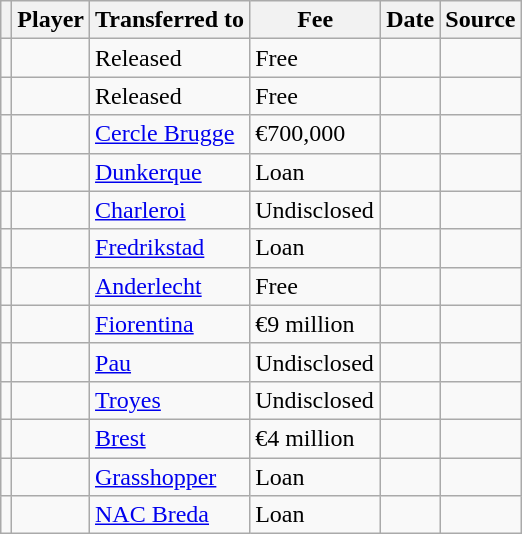<table class="wikitable plainrowheaders sortable">
<tr>
<th></th>
<th scope="col">Player</th>
<th>Transferred to</th>
<th style="width: 80px;">Fee</th>
<th scope="col">Date</th>
<th scope="col">Source</th>
</tr>
<tr>
<td align="center"></td>
<td></td>
<td>Released</td>
<td>Free</td>
<td></td>
<td></td>
</tr>
<tr>
<td align="center"></td>
<td></td>
<td>Released</td>
<td>Free</td>
<td></td>
<td></td>
</tr>
<tr>
<td align="center"></td>
<td></td>
<td> <a href='#'>Cercle Brugge</a></td>
<td>€700,000</td>
<td></td>
<td></td>
</tr>
<tr>
<td align="center"></td>
<td></td>
<td> <a href='#'>Dunkerque</a></td>
<td>Loan</td>
<td></td>
<td></td>
</tr>
<tr>
<td align="center"></td>
<td></td>
<td> <a href='#'>Charleroi</a></td>
<td>Undisclosed</td>
<td></td>
<td></td>
</tr>
<tr>
<td align="center"></td>
<td></td>
<td> <a href='#'>Fredrikstad</a></td>
<td>Loan</td>
<td></td>
<td></td>
</tr>
<tr>
<td align="center"></td>
<td></td>
<td> <a href='#'>Anderlecht</a></td>
<td>Free</td>
<td></td>
<td></td>
</tr>
<tr>
<td align="center"></td>
<td></td>
<td> <a href='#'>Fiorentina</a></td>
<td>€9 million</td>
<td></td>
<td></td>
</tr>
<tr>
<td align="center"></td>
<td></td>
<td> <a href='#'>Pau</a></td>
<td>Undisclosed</td>
<td></td>
<td></td>
</tr>
<tr>
<td align="center"></td>
<td></td>
<td> <a href='#'>Troyes</a></td>
<td>Undisclosed</td>
<td></td>
<td></td>
</tr>
<tr>
<td align="center"></td>
<td></td>
<td> <a href='#'>Brest</a></td>
<td>€4 million</td>
<td></td>
<td></td>
</tr>
<tr>
<td align="center"></td>
<td> </td>
<td> <a href='#'>Grasshopper</a></td>
<td>Loan</td>
<td></td>
<td></td>
</tr>
<tr>
<td align="center"></td>
<td> </td>
<td> <a href='#'>NAC Breda</a></td>
<td>Loan</td>
<td></td>
<td></td>
</tr>
</table>
